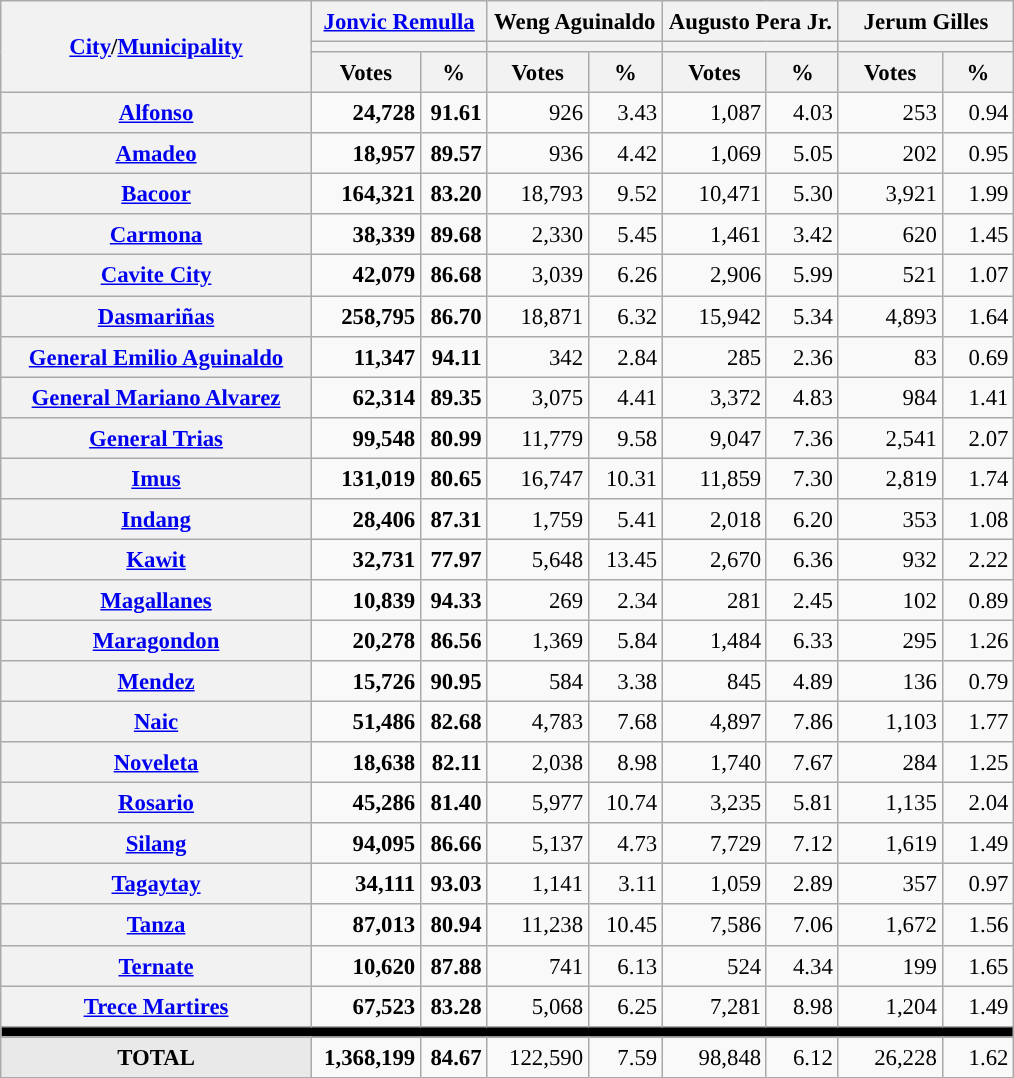<table class="wikitable collapsible collapsed" style="text-align:right; font-size:95%; line-height:20px;">
<tr>
<th rowspan="3" width="200"><a href='#'>City</a>/<a href='#'>Municipality</a></th>
<th colspan="2" width="110"><a href='#'>Jonvic Remulla</a></th>
<th colspan="2" width="110">Weng Aguinaldo</th>
<th colspan="2" width="110">Augusto Pera Jr.</th>
<th colspan="2" width="110">Jerum Gilles</th>
</tr>
<tr>
<th colspan="2" style="background:"></th>
<th colspan="2" style="background:"></th>
<th colspan="2" style="background:"></th>
<th colspan="2" style="background:"></th>
</tr>
<tr>
<th>Votes</th>
<th>%</th>
<th>Votes</th>
<th>%</th>
<th>Votes</th>
<th>%</th>
<th>Votes</th>
<th>%</th>
</tr>
<tr>
<th scope="row"><a href='#'>Alfonso</a></th>
<td style="background:"><strong>24,728</strong></td>
<td style="background:"><strong>91.61</strong></td>
<td>926</td>
<td>3.43</td>
<td>1,087</td>
<td>4.03</td>
<td>253</td>
<td>0.94</td>
</tr>
<tr>
<th scope="row"><a href='#'>Amadeo</a></th>
<td style="background:"><strong>18,957</strong></td>
<td style="background:"><strong>89.57</strong></td>
<td>936</td>
<td>4.42</td>
<td>1,069</td>
<td>5.05</td>
<td>202</td>
<td>0.95</td>
</tr>
<tr>
<th scope="row"><a href='#'>Bacoor</a></th>
<td style="background:"><strong>164,321</strong></td>
<td style="background:"><strong>83.20</strong></td>
<td>18,793</td>
<td>9.52</td>
<td>10,471</td>
<td>5.30</td>
<td>3,921</td>
<td>1.99</td>
</tr>
<tr>
<th scope="row"><a href='#'>Carmona</a></th>
<td style="background:"><strong>38,339</strong></td>
<td style="background:"><strong>89.68</strong></td>
<td>2,330</td>
<td>5.45</td>
<td>1,461</td>
<td>3.42</td>
<td>620</td>
<td>1.45</td>
</tr>
<tr>
<th scope="row"><a href='#'>Cavite City</a></th>
<td style="background:"><strong>42,079</strong></td>
<td style="background:"><strong>86.68</strong></td>
<td>3,039</td>
<td>6.26</td>
<td>2,906</td>
<td>5.99</td>
<td>521</td>
<td>1.07</td>
</tr>
<tr>
<th scope="row"><a href='#'>Dasmariñas</a></th>
<td style="background:"><strong>258,795</strong></td>
<td style="background:"><strong>86.70</strong></td>
<td>18,871</td>
<td>6.32</td>
<td>15,942</td>
<td>5.34</td>
<td>4,893</td>
<td>1.64</td>
</tr>
<tr>
<th scope="row"><a href='#'>General Emilio Aguinaldo</a></th>
<td style="background:"><strong>11,347</strong></td>
<td style="background:"><strong>94.11</strong></td>
<td>342</td>
<td>2.84</td>
<td>285</td>
<td>2.36</td>
<td>83</td>
<td>0.69</td>
</tr>
<tr>
<th scope="row"><a href='#'>General Mariano Alvarez</a></th>
<td style="background:"><strong>62,314</strong></td>
<td style="background:"><strong>89.35</strong></td>
<td>3,075</td>
<td>4.41</td>
<td>3,372</td>
<td>4.83</td>
<td>984</td>
<td>1.41</td>
</tr>
<tr>
<th scope="row"><a href='#'>General Trias</a></th>
<td style="background:"><strong>99,548</strong></td>
<td style="background:"><strong>80.99</strong></td>
<td>11,779</td>
<td>9.58</td>
<td>9,047</td>
<td>7.36</td>
<td>2,541</td>
<td>2.07</td>
</tr>
<tr>
<th scope="row"><a href='#'>Imus</a></th>
<td style="background:"><strong>131,019</strong></td>
<td style="background:"><strong>80.65</strong></td>
<td>16,747</td>
<td>10.31</td>
<td>11,859</td>
<td>7.30</td>
<td>2,819</td>
<td>1.74</td>
</tr>
<tr>
<th scope="row"><a href='#'>Indang</a></th>
<td style="background:"><strong>28,406</strong></td>
<td style="background:"><strong>87.31</strong></td>
<td>1,759</td>
<td>5.41</td>
<td>2,018</td>
<td>6.20</td>
<td>353</td>
<td>1.08</td>
</tr>
<tr>
<th scope="row"><a href='#'>Kawit</a></th>
<td style="background:"><strong>32,731</strong></td>
<td style="background:"><strong>77.97</strong></td>
<td>5,648</td>
<td>13.45</td>
<td>2,670</td>
<td>6.36</td>
<td>932</td>
<td>2.22</td>
</tr>
<tr>
<th scope="row"><a href='#'>Magallanes</a></th>
<td style="background:"><strong>10,839</strong></td>
<td style="background:"><strong>94.33</strong></td>
<td>269</td>
<td>2.34</td>
<td>281</td>
<td>2.45</td>
<td>102</td>
<td>0.89</td>
</tr>
<tr>
<th scope="row"><a href='#'>Maragondon</a></th>
<td style="background:"><strong>20,278</strong></td>
<td style="background:"><strong>86.56</strong></td>
<td>1,369</td>
<td>5.84</td>
<td>1,484</td>
<td>6.33</td>
<td>295</td>
<td>1.26</td>
</tr>
<tr>
<th scope="row"><a href='#'>Mendez</a></th>
<td style="background:"><strong>15,726</strong></td>
<td style="background:"><strong>90.95</strong></td>
<td>584</td>
<td>3.38</td>
<td>845</td>
<td>4.89</td>
<td>136</td>
<td>0.79</td>
</tr>
<tr>
<th scope="row"><a href='#'>Naic</a></th>
<td style="background:"><strong>51,486</strong></td>
<td style="background:"><strong>82.68</strong></td>
<td>4,783</td>
<td>7.68</td>
<td>4,897</td>
<td>7.86</td>
<td>1,103</td>
<td>1.77</td>
</tr>
<tr>
<th scope="row"><a href='#'>Noveleta</a></th>
<td style="background:"><strong>18,638</strong></td>
<td style="background:"><strong>82.11</strong></td>
<td>2,038</td>
<td>8.98</td>
<td>1,740</td>
<td>7.67</td>
<td>284</td>
<td>1.25</td>
</tr>
<tr>
<th scope="row"><a href='#'>Rosario</a></th>
<td style="background:"><strong>45,286</strong></td>
<td style="background:"><strong>81.40</strong></td>
<td>5,977</td>
<td>10.74</td>
<td>3,235</td>
<td>5.81</td>
<td>1,135</td>
<td>2.04</td>
</tr>
<tr>
<th scope="row"><a href='#'>Silang</a></th>
<td style="background:"><strong>94,095</strong></td>
<td style="background:"><strong>86.66</strong></td>
<td>5,137</td>
<td>4.73</td>
<td>7,729</td>
<td>7.12</td>
<td>1,619</td>
<td>1.49</td>
</tr>
<tr>
<th scope="row"><a href='#'>Tagaytay</a></th>
<td style="background:"><strong>34,111</strong></td>
<td style="background:"><strong>93.03</strong></td>
<td>1,141</td>
<td>3.11</td>
<td>1,059</td>
<td>2.89</td>
<td>357</td>
<td>0.97</td>
</tr>
<tr>
<th scope="row"><a href='#'>Tanza</a></th>
<td style="background:"><strong>87,013</strong></td>
<td style="background:"><strong>80.94</strong></td>
<td>11,238</td>
<td>10.45</td>
<td>7,586</td>
<td>7.06</td>
<td>1,672</td>
<td>1.56</td>
</tr>
<tr>
<th scope="row"><a href='#'>Ternate</a></th>
<td style="background:"><strong>10,620</strong></td>
<td style="background:"><strong>87.88</strong></td>
<td>741</td>
<td>6.13</td>
<td>524</td>
<td>4.34</td>
<td>199</td>
<td>1.65</td>
</tr>
<tr>
<th scope="row"><a href='#'>Trece Martires</a></th>
<td style="background:"><strong>67,523</strong></td>
<td style="background:"><strong>83.28</strong></td>
<td>5,068</td>
<td>6.25</td>
<td>7,281</td>
<td>8.98</td>
<td>1,204</td>
<td>1.49</td>
</tr>
<tr>
<td colspan=9 bgcolor=black></td>
</tr>
<tr>
<td style="background:#E9E9E9;" align="center"><strong>TOTAL</strong></td>
<td style="background:"><strong>1,368,199</strong></td>
<td style="background:"><strong>84.67</strong></td>
<td>122,590</td>
<td>7.59</td>
<td>98,848</td>
<td>6.12</td>
<td>26,228</td>
<td>1.62</td>
</tr>
</table>
